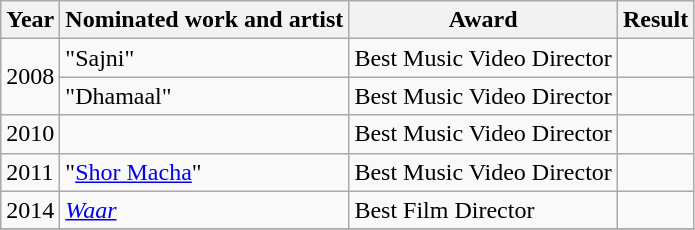<table class="wikitable">
<tr>
<th>Year</th>
<th>Nominated work and artist</th>
<th>Award</th>
<th>Result</th>
</tr>
<tr>
<td rowspan="2">2008</td>
<td>"Sajni"</td>
<td>Best Music Video Director</td>
<td></td>
</tr>
<tr>
<td>"Dhamaal"</td>
<td>Best Music Video Director</td>
<td></td>
</tr>
<tr>
<td>2010</td>
<td></td>
<td>Best Music Video Director</td>
<td></td>
</tr>
<tr>
<td>2011</td>
<td>"<a href='#'>Shor Macha</a>"</td>
<td>Best Music Video Director</td>
<td></td>
</tr>
<tr>
<td>2014</td>
<td><em><a href='#'>Waar</a></em></td>
<td>Best Film Director</td>
<td></td>
</tr>
<tr>
</tr>
</table>
